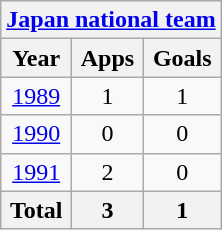<table class="wikitable" style="text-align:center">
<tr>
<th colspan=3><a href='#'>Japan national team</a></th>
</tr>
<tr>
<th>Year</th>
<th>Apps</th>
<th>Goals</th>
</tr>
<tr>
<td><a href='#'>1989</a></td>
<td>1</td>
<td>1</td>
</tr>
<tr>
<td><a href='#'>1990</a></td>
<td>0</td>
<td>0</td>
</tr>
<tr>
<td><a href='#'>1991</a></td>
<td>2</td>
<td>0</td>
</tr>
<tr>
<th>Total</th>
<th>3</th>
<th>1</th>
</tr>
</table>
